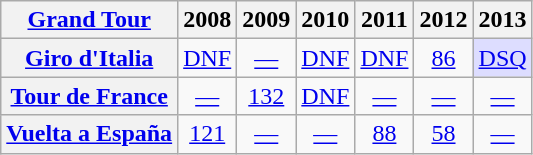<table class="wikitable plainrowheaders">
<tr>
<th scope="col"><a href='#'>Grand Tour</a></th>
<th scope="col">2008</th>
<th scope="col">2009</th>
<th scope="col">2010</th>
<th scope="col">2011</th>
<th scope="col">2012</th>
<th scope="col">2013</th>
</tr>
<tr style="text-align:center;">
<th scope="row"> <a href='#'>Giro d'Italia</a></th>
<td style="text-align:center;"><a href='#'>DNF</a></td>
<td style="text-align:center;"><a href='#'>—</a></td>
<td style="text-align:center;"><a href='#'>DNF</a></td>
<td style="text-align:center;"><a href='#'>DNF</a></td>
<td style="text-align:center;"><a href='#'>86</a></td>
<td style="text-align:center; background:#ddf;"><a href='#'>DSQ</a></td>
</tr>
<tr style="text-align:center;">
<th scope="row"> <a href='#'>Tour de France</a></th>
<td style="text-align:center;"><a href='#'>—</a></td>
<td style="text-align:center;"><a href='#'>132</a></td>
<td style="text-align:center;"><a href='#'>DNF</a></td>
<td style="text-align:center;"><a href='#'>—</a></td>
<td style="text-align:center;"><a href='#'>—</a></td>
<td style="text-align:center;"><a href='#'>—</a></td>
</tr>
<tr style="text-align:center;">
<th scope="row"> <a href='#'>Vuelta a España</a></th>
<td style="text-align:center;"><a href='#'>121</a></td>
<td style="text-align:center;"><a href='#'>—</a></td>
<td style="text-align:center;"><a href='#'>—</a></td>
<td style="text-align:center;"><a href='#'>88</a></td>
<td style="text-align:center;"><a href='#'>58</a></td>
<td style="text-align:center;"><a href='#'>—</a></td>
</tr>
</table>
